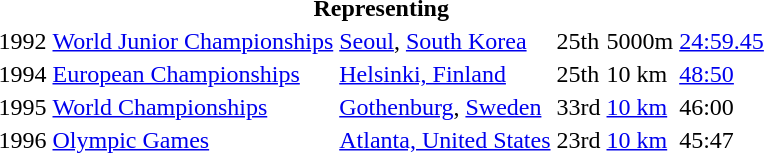<table>
<tr>
<th colspan="6">Representing </th>
</tr>
<tr>
<td>1992</td>
<td><a href='#'>World Junior Championships</a></td>
<td><a href='#'>Seoul</a>, <a href='#'>South Korea</a></td>
<td>25th</td>
<td>5000m</td>
<td><a href='#'>24:59.45</a></td>
</tr>
<tr>
<td>1994</td>
<td><a href='#'>European Championships</a></td>
<td><a href='#'>Helsinki, Finland</a></td>
<td>25th</td>
<td>10 km</td>
<td><a href='#'>48:50</a></td>
</tr>
<tr>
<td>1995</td>
<td><a href='#'>World Championships</a></td>
<td><a href='#'>Gothenburg</a>, <a href='#'>Sweden</a></td>
<td>33rd</td>
<td><a href='#'>10 km</a></td>
<td>46:00</td>
</tr>
<tr>
<td>1996</td>
<td><a href='#'>Olympic Games</a></td>
<td><a href='#'>Atlanta, United States</a></td>
<td>23rd</td>
<td><a href='#'>10 km</a></td>
<td>45:47</td>
</tr>
</table>
